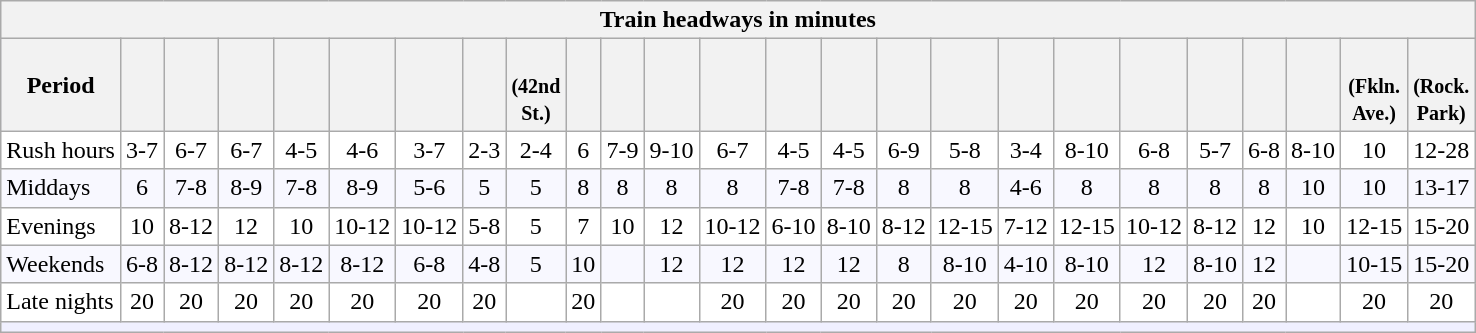<table class="wikitable">
<tr>
<th colspan="25" class="hintergrundfarbe6">Train headways in minutes</th>
</tr>
<tr style="background-color: #F0F0FF">
<th>Period</th>
<th></th>
<th></th>
<th></th>
<th></th>
<th></th>
<th><br><br></th>
<th><br><br></th>
<th><br><small>(42nd<br>St.)</small><br></th>
<th></th>
<th></th>
<th></th>
<th></th>
<th></th>
<th><br><br></th>
<th></th>
<th><br></th>
<th></th>
<th></th>
<th></th>
<th></th>
<th></th>
<th></th>
<th><br><small>(Fkln.<br>Ave.)</small><br></th>
<th><br><small>(Rock.<br>Park)</small><br></th>
</tr>
<tr style="background-color: #FFFFFF" align="center">
<td style="text-align:left;">Rush hours</td>
<td>3-7</td>
<td>6-7</td>
<td>6-7</td>
<td>4-5</td>
<td>4-6</td>
<td>3-7</td>
<td>2-3</td>
<td>2-4</td>
<td>6</td>
<td>7-9</td>
<td>9-10</td>
<td>6-7</td>
<td>4-5</td>
<td>4-5</td>
<td>6-9</td>
<td>5-8</td>
<td>3-4</td>
<td>8-10</td>
<td>6-8</td>
<td>5-7</td>
<td>6-8</td>
<td>8-10</td>
<td>10</td>
<td>12-28</td>
</tr>
<tr style="background-color: #F8F8FF" align="center">
<td style="text-align:left;">Middays</td>
<td>6</td>
<td>7-8</td>
<td>8-9</td>
<td>7-8</td>
<td>8-9</td>
<td>5-6</td>
<td>5</td>
<td>5</td>
<td>8</td>
<td>8</td>
<td>8</td>
<td>8</td>
<td>7-8</td>
<td>7-8</td>
<td>8</td>
<td>8</td>
<td>4-6</td>
<td>8</td>
<td>8</td>
<td>8</td>
<td>8</td>
<td>10</td>
<td>10</td>
<td>13-17</td>
</tr>
<tr style="background-color: #FFFFFF" align="center">
<td style="text-align:left;">Evenings</td>
<td>10</td>
<td>8-12</td>
<td>12</td>
<td>10</td>
<td>10-12</td>
<td>10-12</td>
<td>5-8</td>
<td>5</td>
<td>7</td>
<td>10</td>
<td>12</td>
<td>10-12</td>
<td>6-10</td>
<td>8-10</td>
<td>8-12</td>
<td>12-15</td>
<td>7-12</td>
<td>12-15</td>
<td>10-12</td>
<td>8-12</td>
<td>12</td>
<td>10</td>
<td>12-15</td>
<td>15-20</td>
</tr>
<tr style="background-color: #F8F8FF" align="center">
<td style="text-align:left;">Weekends</td>
<td>6-8</td>
<td>8-12</td>
<td>8-12</td>
<td>8-12</td>
<td>8-12</td>
<td>6-8</td>
<td>4-8</td>
<td>5</td>
<td>10</td>
<td></td>
<td>12</td>
<td>12</td>
<td>12</td>
<td>12</td>
<td>8</td>
<td>8-10</td>
<td>4-10</td>
<td>8-10</td>
<td>12</td>
<td>8-10</td>
<td>12</td>
<td></td>
<td>10-15</td>
<td>15-20</td>
</tr>
<tr style="background-color: #FFFFFF" align="center">
<td style="text-align:left;">Late nights</td>
<td>20</td>
<td>20</td>
<td>20</td>
<td>20</td>
<td>20</td>
<td>20</td>
<td>20</td>
<td></td>
<td>20</td>
<td></td>
<td></td>
<td>20</td>
<td>20</td>
<td>20</td>
<td>20</td>
<td>20</td>
<td>20</td>
<td>20</td>
<td>20</td>
<td>20</td>
<td>20</td>
<td></td>
<td>20</td>
<td>20</td>
</tr>
<tr style="background-color: #f0f0ff" align="left">
<td colspan="25"></td>
</tr>
</table>
